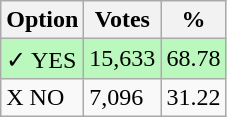<table class="wikitable">
<tr>
<th>Option</th>
<th>Votes</th>
<th>%</th>
</tr>
<tr>
<td style=background:#bbf8be>✓ YES</td>
<td style=background:#bbf8be>15,633</td>
<td style=background:#bbf8be>68.78</td>
</tr>
<tr>
<td>X NO</td>
<td>7,096</td>
<td>31.22</td>
</tr>
</table>
